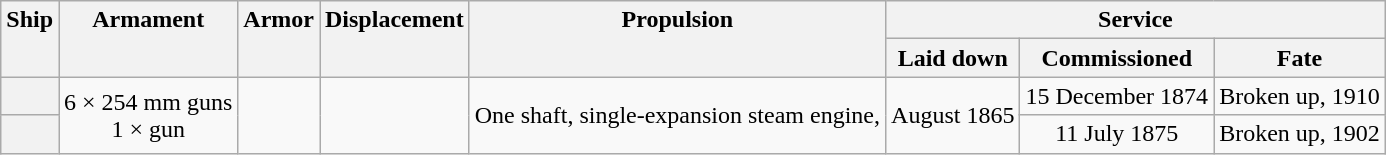<table class="wikitable plainrowheaders" style="text-align: center;">
<tr valign="top">
<th scope="col" rowspan="2">Ship</th>
<th scope="col" rowspan="2">Armament</th>
<th scope="col" rowspan="2">Armor</th>
<th scope="col" rowspan="2">Displacement</th>
<th scope="col" rowspan="2">Propulsion</th>
<th scope="col" colspan="3">Service</th>
</tr>
<tr valign="top">
<th scope="col">Laid down</th>
<th scope="col">Commissioned</th>
<th scope="col">Fate</th>
</tr>
<tr valign="center">
<th scope="row"></th>
<td rowspan="2">6 × 254 mm guns<br>1 ×  gun</td>
<td rowspan="2"></td>
<td rowspan="2"></td>
<td rowspan="2">One shaft, single-expansion steam engine, </td>
<td rowspan="2">August 1865</td>
<td>15 December 1874</td>
<td>Broken up, 1910</td>
</tr>
<tr valign="center">
<th scope="row"></th>
<td>11 July 1875</td>
<td>Broken up, 1902</td>
</tr>
</table>
